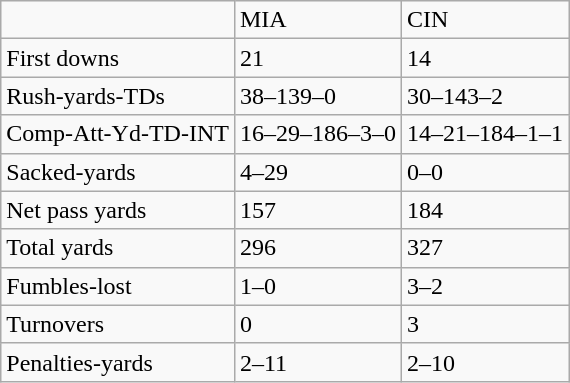<table class="wikitable">
<tr>
<td></td>
<td>MIA</td>
<td>CIN</td>
</tr>
<tr>
<td>First downs</td>
<td>21</td>
<td>14</td>
</tr>
<tr>
<td>Rush-yards-TDs</td>
<td>38–139–0</td>
<td>30–143–2</td>
</tr>
<tr>
<td>Comp-Att-Yd-TD-INT</td>
<td>16–29–186–3–0</td>
<td>14–21–184–1–1</td>
</tr>
<tr>
<td>Sacked-yards</td>
<td>4–29</td>
<td>0–0</td>
</tr>
<tr>
<td>Net pass yards</td>
<td>157</td>
<td>184</td>
</tr>
<tr>
<td>Total yards</td>
<td>296</td>
<td>327</td>
</tr>
<tr>
<td>Fumbles-lost</td>
<td>1–0</td>
<td>3–2</td>
</tr>
<tr>
<td>Turnovers</td>
<td>0</td>
<td>3</td>
</tr>
<tr>
<td>Penalties-yards</td>
<td>2–11</td>
<td>2–10</td>
</tr>
</table>
